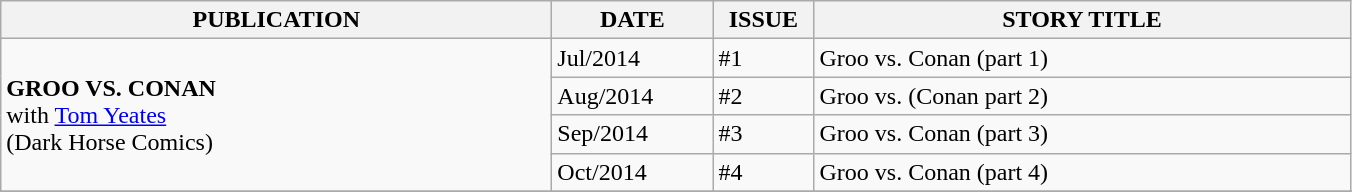<table class="wikitable">
<tr>
<th width="360"><strong>PUBLICATION</strong></th>
<th width="100"><strong>DATE</strong></th>
<th width="60"><strong>ISSUE</strong></th>
<th width="350"><strong>STORY TITLE</strong></th>
</tr>
<tr>
<td rowspan=4><strong>GROO VS. CONAN</strong><br>with <a href='#'>Tom Yeates</a><br>(Dark Horse Comics)</td>
<td>Jul/2014</td>
<td>#1</td>
<td>Groo vs. Conan (part 1)</td>
</tr>
<tr>
<td>Aug/2014</td>
<td>#2</td>
<td>Groo vs. (Conan part 2)</td>
</tr>
<tr>
<td>Sep/2014</td>
<td>#3</td>
<td>Groo vs. Conan (part 3)</td>
</tr>
<tr>
<td>Oct/2014</td>
<td>#4</td>
<td>Groo vs. Conan (part 4)</td>
</tr>
<tr>
</tr>
</table>
